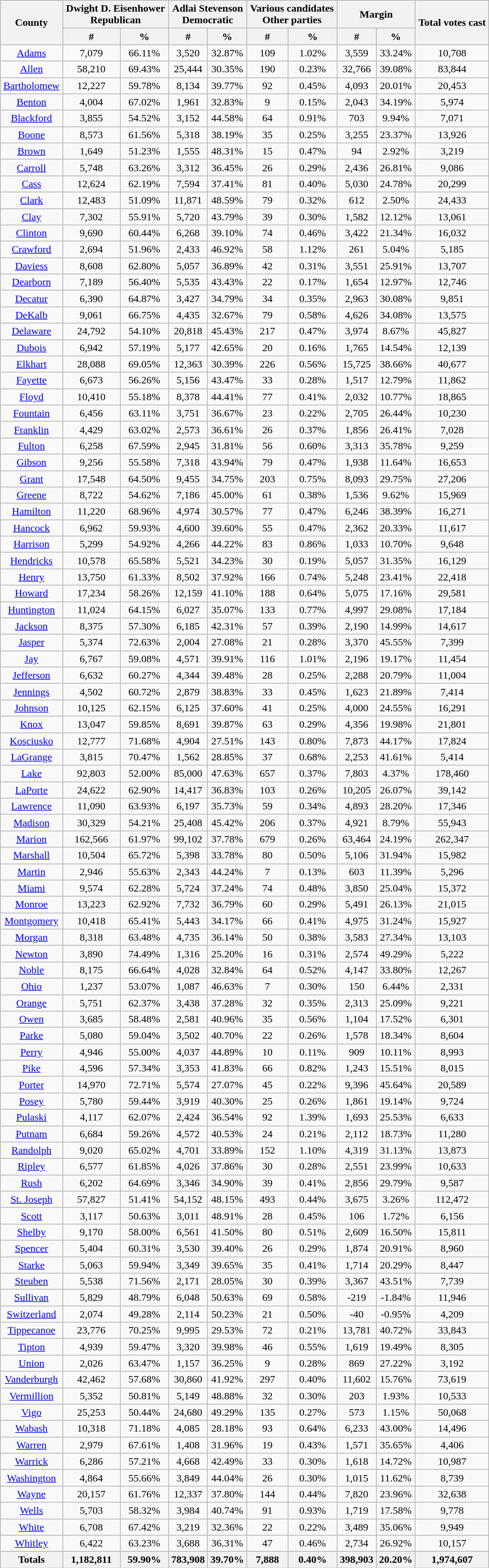<table width="60%"  class="wikitable sortable" style="text-align:center">
<tr>
<th style="text-align:center;" rowspan="2">County</th>
<th style="text-align:center;" colspan="2">Dwight D. Eisenhower<br>Republican</th>
<th style="text-align:center;" colspan="2">Adlai Stevenson<br>Democratic</th>
<th style="text-align:center;" colspan="2">Various candidates<br>Other parties</th>
<th style="text-align:center;" colspan="2">Margin</th>
<th style="text-align:center;" rowspan="2">Total votes cast</th>
</tr>
<tr>
<th style="text-align:center;" data-sort-type="number">#</th>
<th style="text-align:center;" data-sort-type="number">%</th>
<th style="text-align:center;" data-sort-type="number">#</th>
<th style="text-align:center;" data-sort-type="number">%</th>
<th style="text-align:center;" data-sort-type="number">#</th>
<th style="text-align:center;" data-sort-type="number">%</th>
<th style="text-align:center;" data-sort-type="number">#</th>
<th style="text-align:center;" data-sort-type="number">%</th>
</tr>
<tr style="text-align:center;">
<td><a href='#'>Adams</a></td>
<td>7,079</td>
<td>66.11%</td>
<td>3,520</td>
<td>32.87%</td>
<td>109</td>
<td>1.02%</td>
<td>3,559</td>
<td>33.24%</td>
<td>10,708</td>
</tr>
<tr style="text-align:center;">
<td><a href='#'>Allen</a></td>
<td>58,210</td>
<td>69.43%</td>
<td>25,444</td>
<td>30.35%</td>
<td>190</td>
<td>0.23%</td>
<td>32,766</td>
<td>39.08%</td>
<td>83,844</td>
</tr>
<tr style="text-align:center;">
<td><a href='#'>Bartholomew</a></td>
<td>12,227</td>
<td>59.78%</td>
<td>8,134</td>
<td>39.77%</td>
<td>92</td>
<td>0.45%</td>
<td>4,093</td>
<td>20.01%</td>
<td>20,453</td>
</tr>
<tr style="text-align:center;">
<td><a href='#'>Benton</a></td>
<td>4,004</td>
<td>67.02%</td>
<td>1,961</td>
<td>32.83%</td>
<td>9</td>
<td>0.15%</td>
<td>2,043</td>
<td>34.19%</td>
<td>5,974</td>
</tr>
<tr style="text-align:center;">
<td><a href='#'>Blackford</a></td>
<td>3,855</td>
<td>54.52%</td>
<td>3,152</td>
<td>44.58%</td>
<td>64</td>
<td>0.91%</td>
<td>703</td>
<td>9.94%</td>
<td>7,071</td>
</tr>
<tr style="text-align:center;">
<td><a href='#'>Boone</a></td>
<td>8,573</td>
<td>61.56%</td>
<td>5,318</td>
<td>38.19%</td>
<td>35</td>
<td>0.25%</td>
<td>3,255</td>
<td>23.37%</td>
<td>13,926</td>
</tr>
<tr style="text-align:center;">
<td><a href='#'>Brown</a></td>
<td>1,649</td>
<td>51.23%</td>
<td>1,555</td>
<td>48.31%</td>
<td>15</td>
<td>0.47%</td>
<td>94</td>
<td>2.92%</td>
<td>3,219</td>
</tr>
<tr style="text-align:center;">
<td><a href='#'>Carroll</a></td>
<td>5,748</td>
<td>63.26%</td>
<td>3,312</td>
<td>36.45%</td>
<td>26</td>
<td>0.29%</td>
<td>2,436</td>
<td>26.81%</td>
<td>9,086</td>
</tr>
<tr style="text-align:center;">
<td><a href='#'>Cass</a></td>
<td>12,624</td>
<td>62.19%</td>
<td>7,594</td>
<td>37.41%</td>
<td>81</td>
<td>0.40%</td>
<td>5,030</td>
<td>24.78%</td>
<td>20,299</td>
</tr>
<tr style="text-align:center;">
<td><a href='#'>Clark</a></td>
<td>12,483</td>
<td>51.09%</td>
<td>11,871</td>
<td>48.59%</td>
<td>79</td>
<td>0.32%</td>
<td>612</td>
<td>2.50%</td>
<td>24,433</td>
</tr>
<tr style="text-align:center;">
<td><a href='#'>Clay</a></td>
<td>7,302</td>
<td>55.91%</td>
<td>5,720</td>
<td>43.79%</td>
<td>39</td>
<td>0.30%</td>
<td>1,582</td>
<td>12.12%</td>
<td>13,061</td>
</tr>
<tr style="text-align:center;">
<td><a href='#'>Clinton</a></td>
<td>9,690</td>
<td>60.44%</td>
<td>6,268</td>
<td>39.10%</td>
<td>74</td>
<td>0.46%</td>
<td>3,422</td>
<td>21.34%</td>
<td>16,032</td>
</tr>
<tr style="text-align:center;">
<td><a href='#'>Crawford</a></td>
<td>2,694</td>
<td>51.96%</td>
<td>2,433</td>
<td>46.92%</td>
<td>58</td>
<td>1.12%</td>
<td>261</td>
<td>5.04%</td>
<td>5,185</td>
</tr>
<tr style="text-align:center;">
<td><a href='#'>Daviess</a></td>
<td>8,608</td>
<td>62.80%</td>
<td>5,057</td>
<td>36.89%</td>
<td>42</td>
<td>0.31%</td>
<td>3,551</td>
<td>25.91%</td>
<td>13,707</td>
</tr>
<tr style="text-align:center;">
<td><a href='#'>Dearborn</a></td>
<td>7,189</td>
<td>56.40%</td>
<td>5,535</td>
<td>43.43%</td>
<td>22</td>
<td>0.17%</td>
<td>1,654</td>
<td>12.97%</td>
<td>12,746</td>
</tr>
<tr style="text-align:center;">
<td><a href='#'>Decatur</a></td>
<td>6,390</td>
<td>64.87%</td>
<td>3,427</td>
<td>34.79%</td>
<td>34</td>
<td>0.35%</td>
<td>2,963</td>
<td>30.08%</td>
<td>9,851</td>
</tr>
<tr style="text-align:center;">
<td><a href='#'>DeKalb</a></td>
<td>9,061</td>
<td>66.75%</td>
<td>4,435</td>
<td>32.67%</td>
<td>79</td>
<td>0.58%</td>
<td>4,626</td>
<td>34.08%</td>
<td>13,575</td>
</tr>
<tr style="text-align:center;">
<td><a href='#'>Delaware</a></td>
<td>24,792</td>
<td>54.10%</td>
<td>20,818</td>
<td>45.43%</td>
<td>217</td>
<td>0.47%</td>
<td>3,974</td>
<td>8.67%</td>
<td>45,827</td>
</tr>
<tr style="text-align:center;">
<td><a href='#'>Dubois</a></td>
<td>6,942</td>
<td>57.19%</td>
<td>5,177</td>
<td>42.65%</td>
<td>20</td>
<td>0.16%</td>
<td>1,765</td>
<td>14.54%</td>
<td>12,139</td>
</tr>
<tr style="text-align:center;">
<td><a href='#'>Elkhart</a></td>
<td>28,088</td>
<td>69.05%</td>
<td>12,363</td>
<td>30.39%</td>
<td>226</td>
<td>0.56%</td>
<td>15,725</td>
<td>38.66%</td>
<td>40,677</td>
</tr>
<tr style="text-align:center;">
<td><a href='#'>Fayette</a></td>
<td>6,673</td>
<td>56.26%</td>
<td>5,156</td>
<td>43.47%</td>
<td>33</td>
<td>0.28%</td>
<td>1,517</td>
<td>12.79%</td>
<td>11,862</td>
</tr>
<tr style="text-align:center;">
<td><a href='#'>Floyd</a></td>
<td>10,410</td>
<td>55.18%</td>
<td>8,378</td>
<td>44.41%</td>
<td>77</td>
<td>0.41%</td>
<td>2,032</td>
<td>10.77%</td>
<td>18,865</td>
</tr>
<tr style="text-align:center;">
<td><a href='#'>Fountain</a></td>
<td>6,456</td>
<td>63.11%</td>
<td>3,751</td>
<td>36.67%</td>
<td>23</td>
<td>0.22%</td>
<td>2,705</td>
<td>26.44%</td>
<td>10,230</td>
</tr>
<tr style="text-align:center;">
<td><a href='#'>Franklin</a></td>
<td>4,429</td>
<td>63.02%</td>
<td>2,573</td>
<td>36.61%</td>
<td>26</td>
<td>0.37%</td>
<td>1,856</td>
<td>26.41%</td>
<td>7,028</td>
</tr>
<tr style="text-align:center;">
<td><a href='#'>Fulton</a></td>
<td>6,258</td>
<td>67.59%</td>
<td>2,945</td>
<td>31.81%</td>
<td>56</td>
<td>0.60%</td>
<td>3,313</td>
<td>35.78%</td>
<td>9,259</td>
</tr>
<tr style="text-align:center;">
<td><a href='#'>Gibson</a></td>
<td>9,256</td>
<td>55.58%</td>
<td>7,318</td>
<td>43.94%</td>
<td>79</td>
<td>0.47%</td>
<td>1,938</td>
<td>11.64%</td>
<td>16,653</td>
</tr>
<tr style="text-align:center;">
<td><a href='#'>Grant</a></td>
<td>17,548</td>
<td>64.50%</td>
<td>9,455</td>
<td>34.75%</td>
<td>203</td>
<td>0.75%</td>
<td>8,093</td>
<td>29.75%</td>
<td>27,206</td>
</tr>
<tr style="text-align:center;">
<td><a href='#'>Greene</a></td>
<td>8,722</td>
<td>54.62%</td>
<td>7,186</td>
<td>45.00%</td>
<td>61</td>
<td>0.38%</td>
<td>1,536</td>
<td>9.62%</td>
<td>15,969</td>
</tr>
<tr style="text-align:center;">
<td><a href='#'>Hamilton</a></td>
<td>11,220</td>
<td>68.96%</td>
<td>4,974</td>
<td>30.57%</td>
<td>77</td>
<td>0.47%</td>
<td>6,246</td>
<td>38.39%</td>
<td>16,271</td>
</tr>
<tr style="text-align:center;">
<td><a href='#'>Hancock</a></td>
<td>6,962</td>
<td>59.93%</td>
<td>4,600</td>
<td>39.60%</td>
<td>55</td>
<td>0.47%</td>
<td>2,362</td>
<td>20.33%</td>
<td>11,617</td>
</tr>
<tr style="text-align:center;">
<td><a href='#'>Harrison</a></td>
<td>5,299</td>
<td>54.92%</td>
<td>4,266</td>
<td>44.22%</td>
<td>83</td>
<td>0.86%</td>
<td>1,033</td>
<td>10.70%</td>
<td>9,648</td>
</tr>
<tr style="text-align:center;">
<td><a href='#'>Hendricks</a></td>
<td>10,578</td>
<td>65.58%</td>
<td>5,521</td>
<td>34.23%</td>
<td>30</td>
<td>0.19%</td>
<td>5,057</td>
<td>31.35%</td>
<td>16,129</td>
</tr>
<tr style="text-align:center;">
<td><a href='#'>Henry</a></td>
<td>13,750</td>
<td>61.33%</td>
<td>8,502</td>
<td>37.92%</td>
<td>166</td>
<td>0.74%</td>
<td>5,248</td>
<td>23.41%</td>
<td>22,418</td>
</tr>
<tr style="text-align:center;">
<td><a href='#'>Howard</a></td>
<td>17,234</td>
<td>58.26%</td>
<td>12,159</td>
<td>41.10%</td>
<td>188</td>
<td>0.64%</td>
<td>5,075</td>
<td>17.16%</td>
<td>29,581</td>
</tr>
<tr style="text-align:center;">
<td><a href='#'>Huntington</a></td>
<td>11,024</td>
<td>64.15%</td>
<td>6,027</td>
<td>35.07%</td>
<td>133</td>
<td>0.77%</td>
<td>4,997</td>
<td>29.08%</td>
<td>17,184</td>
</tr>
<tr style="text-align:center;">
<td><a href='#'>Jackson</a></td>
<td>8,375</td>
<td>57.30%</td>
<td>6,185</td>
<td>42.31%</td>
<td>57</td>
<td>0.39%</td>
<td>2,190</td>
<td>14.99%</td>
<td>14,617</td>
</tr>
<tr style="text-align:center;">
<td><a href='#'>Jasper</a></td>
<td>5,374</td>
<td>72.63%</td>
<td>2,004</td>
<td>27.08%</td>
<td>21</td>
<td>0.28%</td>
<td>3,370</td>
<td>45.55%</td>
<td>7,399</td>
</tr>
<tr style="text-align:center;">
<td><a href='#'>Jay</a></td>
<td>6,767</td>
<td>59.08%</td>
<td>4,571</td>
<td>39.91%</td>
<td>116</td>
<td>1.01%</td>
<td>2,196</td>
<td>19.17%</td>
<td>11,454</td>
</tr>
<tr style="text-align:center;">
<td><a href='#'>Jefferson</a></td>
<td>6,632</td>
<td>60.27%</td>
<td>4,344</td>
<td>39.48%</td>
<td>28</td>
<td>0.25%</td>
<td>2,288</td>
<td>20.79%</td>
<td>11,004</td>
</tr>
<tr style="text-align:center;">
<td><a href='#'>Jennings</a></td>
<td>4,502</td>
<td>60.72%</td>
<td>2,879</td>
<td>38.83%</td>
<td>33</td>
<td>0.45%</td>
<td>1,623</td>
<td>21.89%</td>
<td>7,414</td>
</tr>
<tr style="text-align:center;">
<td><a href='#'>Johnson</a></td>
<td>10,125</td>
<td>62.15%</td>
<td>6,125</td>
<td>37.60%</td>
<td>41</td>
<td>0.25%</td>
<td>4,000</td>
<td>24.55%</td>
<td>16,291</td>
</tr>
<tr style="text-align:center;">
<td><a href='#'>Knox</a></td>
<td>13,047</td>
<td>59.85%</td>
<td>8,691</td>
<td>39.87%</td>
<td>63</td>
<td>0.29%</td>
<td>4,356</td>
<td>19.98%</td>
<td>21,801</td>
</tr>
<tr style="text-align:center;">
<td><a href='#'>Kosciusko</a></td>
<td>12,777</td>
<td>71.68%</td>
<td>4,904</td>
<td>27.51%</td>
<td>143</td>
<td>0.80%</td>
<td>7,873</td>
<td>44.17%</td>
<td>17,824</td>
</tr>
<tr style="text-align:center;">
<td><a href='#'>LaGrange</a></td>
<td>3,815</td>
<td>70.47%</td>
<td>1,562</td>
<td>28.85%</td>
<td>37</td>
<td>0.68%</td>
<td>2,253</td>
<td>41.61%</td>
<td>5,414</td>
</tr>
<tr style="text-align:center;">
<td><a href='#'>Lake</a></td>
<td>92,803</td>
<td>52.00%</td>
<td>85,000</td>
<td>47.63%</td>
<td>657</td>
<td>0.37%</td>
<td>7,803</td>
<td>4.37%</td>
<td>178,460</td>
</tr>
<tr style="text-align:center;">
<td><a href='#'>LaPorte</a></td>
<td>24,622</td>
<td>62.90%</td>
<td>14,417</td>
<td>36.83%</td>
<td>103</td>
<td>0.26%</td>
<td>10,205</td>
<td>26.07%</td>
<td>39,142</td>
</tr>
<tr style="text-align:center;">
<td><a href='#'>Lawrence</a></td>
<td>11,090</td>
<td>63.93%</td>
<td>6,197</td>
<td>35.73%</td>
<td>59</td>
<td>0.34%</td>
<td>4,893</td>
<td>28.20%</td>
<td>17,346</td>
</tr>
<tr style="text-align:center;">
<td><a href='#'>Madison</a></td>
<td>30,329</td>
<td>54.21%</td>
<td>25,408</td>
<td>45.42%</td>
<td>206</td>
<td>0.37%</td>
<td>4,921</td>
<td>8.79%</td>
<td>55,943</td>
</tr>
<tr style="text-align:center;">
<td><a href='#'>Marion</a></td>
<td>162,566</td>
<td>61.97%</td>
<td>99,102</td>
<td>37.78%</td>
<td>679</td>
<td>0.26%</td>
<td>63,464</td>
<td>24.19%</td>
<td>262,347</td>
</tr>
<tr style="text-align:center;">
<td><a href='#'>Marshall</a></td>
<td>10,504</td>
<td>65.72%</td>
<td>5,398</td>
<td>33.78%</td>
<td>80</td>
<td>0.50%</td>
<td>5,106</td>
<td>31.94%</td>
<td>15,982</td>
</tr>
<tr style="text-align:center;">
<td><a href='#'>Martin</a></td>
<td>2,946</td>
<td>55.63%</td>
<td>2,343</td>
<td>44.24%</td>
<td>7</td>
<td>0.13%</td>
<td>603</td>
<td>11.39%</td>
<td>5,296</td>
</tr>
<tr style="text-align:center;">
<td><a href='#'>Miami</a></td>
<td>9,574</td>
<td>62.28%</td>
<td>5,724</td>
<td>37.24%</td>
<td>74</td>
<td>0.48%</td>
<td>3,850</td>
<td>25.04%</td>
<td>15,372</td>
</tr>
<tr style="text-align:center;">
<td><a href='#'>Monroe</a></td>
<td>13,223</td>
<td>62.92%</td>
<td>7,732</td>
<td>36.79%</td>
<td>60</td>
<td>0.29%</td>
<td>5,491</td>
<td>26.13%</td>
<td>21,015</td>
</tr>
<tr style="text-align:center;">
<td><a href='#'>Montgomery</a></td>
<td>10,418</td>
<td>65.41%</td>
<td>5,443</td>
<td>34.17%</td>
<td>66</td>
<td>0.41%</td>
<td>4,975</td>
<td>31.24%</td>
<td>15,927</td>
</tr>
<tr style="text-align:center;">
<td><a href='#'>Morgan</a></td>
<td>8,318</td>
<td>63.48%</td>
<td>4,735</td>
<td>36.14%</td>
<td>50</td>
<td>0.38%</td>
<td>3,583</td>
<td>27.34%</td>
<td>13,103</td>
</tr>
<tr style="text-align:center;">
<td><a href='#'>Newton</a></td>
<td>3,890</td>
<td>74.49%</td>
<td>1,316</td>
<td>25.20%</td>
<td>16</td>
<td>0.31%</td>
<td>2,574</td>
<td>49.29%</td>
<td>5,222</td>
</tr>
<tr style="text-align:center;">
<td><a href='#'>Noble</a></td>
<td>8,175</td>
<td>66.64%</td>
<td>4,028</td>
<td>32.84%</td>
<td>64</td>
<td>0.52%</td>
<td>4,147</td>
<td>33.80%</td>
<td>12,267</td>
</tr>
<tr style="text-align:center;">
<td><a href='#'>Ohio</a></td>
<td>1,237</td>
<td>53.07%</td>
<td>1,087</td>
<td>46.63%</td>
<td>7</td>
<td>0.30%</td>
<td>150</td>
<td>6.44%</td>
<td>2,331</td>
</tr>
<tr style="text-align:center;">
<td><a href='#'>Orange</a></td>
<td>5,751</td>
<td>62.37%</td>
<td>3,438</td>
<td>37.28%</td>
<td>32</td>
<td>0.35%</td>
<td>2,313</td>
<td>25.09%</td>
<td>9,221</td>
</tr>
<tr style="text-align:center;">
<td><a href='#'>Owen</a></td>
<td>3,685</td>
<td>58.48%</td>
<td>2,581</td>
<td>40.96%</td>
<td>35</td>
<td>0.56%</td>
<td>1,104</td>
<td>17.52%</td>
<td>6,301</td>
</tr>
<tr style="text-align:center;">
<td><a href='#'>Parke</a></td>
<td>5,080</td>
<td>59.04%</td>
<td>3,502</td>
<td>40.70%</td>
<td>22</td>
<td>0.26%</td>
<td>1,578</td>
<td>18.34%</td>
<td>8,604</td>
</tr>
<tr style="text-align:center;">
<td><a href='#'>Perry</a></td>
<td>4,946</td>
<td>55.00%</td>
<td>4,037</td>
<td>44.89%</td>
<td>10</td>
<td>0.11%</td>
<td>909</td>
<td>10.11%</td>
<td>8,993</td>
</tr>
<tr style="text-align:center;">
<td><a href='#'>Pike</a></td>
<td>4,596</td>
<td>57.34%</td>
<td>3,353</td>
<td>41.83%</td>
<td>66</td>
<td>0.82%</td>
<td>1,243</td>
<td>15.51%</td>
<td>8,015</td>
</tr>
<tr style="text-align:center;">
<td><a href='#'>Porter</a></td>
<td>14,970</td>
<td>72.71%</td>
<td>5,574</td>
<td>27.07%</td>
<td>45</td>
<td>0.22%</td>
<td>9,396</td>
<td>45.64%</td>
<td>20,589</td>
</tr>
<tr style="text-align:center;">
<td><a href='#'>Posey</a></td>
<td>5,780</td>
<td>59.44%</td>
<td>3,919</td>
<td>40.30%</td>
<td>25</td>
<td>0.26%</td>
<td>1,861</td>
<td>19.14%</td>
<td>9,724</td>
</tr>
<tr style="text-align:center;">
<td><a href='#'>Pulaski</a></td>
<td>4,117</td>
<td>62.07%</td>
<td>2,424</td>
<td>36.54%</td>
<td>92</td>
<td>1.39%</td>
<td>1,693</td>
<td>25.53%</td>
<td>6,633</td>
</tr>
<tr style="text-align:center;">
<td><a href='#'>Putnam</a></td>
<td>6,684</td>
<td>59.26%</td>
<td>4,572</td>
<td>40.53%</td>
<td>24</td>
<td>0.21%</td>
<td>2,112</td>
<td>18.73%</td>
<td>11,280</td>
</tr>
<tr style="text-align:center;">
<td><a href='#'>Randolph</a></td>
<td>9,020</td>
<td>65.02%</td>
<td>4,701</td>
<td>33.89%</td>
<td>152</td>
<td>1.10%</td>
<td>4,319</td>
<td>31.13%</td>
<td>13,873</td>
</tr>
<tr style="text-align:center;">
<td><a href='#'>Ripley</a></td>
<td>6,577</td>
<td>61.85%</td>
<td>4,026</td>
<td>37.86%</td>
<td>30</td>
<td>0.28%</td>
<td>2,551</td>
<td>23.99%</td>
<td>10,633</td>
</tr>
<tr style="text-align:center;">
<td><a href='#'>Rush</a></td>
<td>6,202</td>
<td>64.69%</td>
<td>3,346</td>
<td>34.90%</td>
<td>39</td>
<td>0.41%</td>
<td>2,856</td>
<td>29.79%</td>
<td>9,587</td>
</tr>
<tr style="text-align:center;">
<td><a href='#'>St. Joseph</a></td>
<td>57,827</td>
<td>51.41%</td>
<td>54,152</td>
<td>48.15%</td>
<td>493</td>
<td>0.44%</td>
<td>3,675</td>
<td>3.26%</td>
<td>112,472</td>
</tr>
<tr style="text-align:center;">
<td><a href='#'>Scott</a></td>
<td>3,117</td>
<td>50.63%</td>
<td>3,011</td>
<td>48.91%</td>
<td>28</td>
<td>0.45%</td>
<td>106</td>
<td>1.72%</td>
<td>6,156</td>
</tr>
<tr style="text-align:center;">
<td><a href='#'>Shelby</a></td>
<td>9,170</td>
<td>58.00%</td>
<td>6,561</td>
<td>41.50%</td>
<td>80</td>
<td>0.51%</td>
<td>2,609</td>
<td>16.50%</td>
<td>15,811</td>
</tr>
<tr style="text-align:center;">
<td><a href='#'>Spencer</a></td>
<td>5,404</td>
<td>60.31%</td>
<td>3,530</td>
<td>39.40%</td>
<td>26</td>
<td>0.29%</td>
<td>1,874</td>
<td>20.91%</td>
<td>8,960</td>
</tr>
<tr style="text-align:center;">
<td><a href='#'>Starke</a></td>
<td>5,063</td>
<td>59.94%</td>
<td>3,349</td>
<td>39.65%</td>
<td>35</td>
<td>0.41%</td>
<td>1,714</td>
<td>20.29%</td>
<td>8,447</td>
</tr>
<tr style="text-align:center;">
<td><a href='#'>Steuben</a></td>
<td>5,538</td>
<td>71.56%</td>
<td>2,171</td>
<td>28.05%</td>
<td>30</td>
<td>0.39%</td>
<td>3,367</td>
<td>43.51%</td>
<td>7,739</td>
</tr>
<tr style="text-align:center;">
<td><a href='#'>Sullivan</a></td>
<td>5,829</td>
<td>48.79%</td>
<td>6,048</td>
<td>50.63%</td>
<td>69</td>
<td>0.58%</td>
<td>-219</td>
<td>-1.84%</td>
<td>11,946</td>
</tr>
<tr style="text-align:center;">
<td><a href='#'>Switzerland</a></td>
<td>2,074</td>
<td>49.28%</td>
<td>2,114</td>
<td>50.23%</td>
<td>21</td>
<td>0.50%</td>
<td>-40</td>
<td>-0.95%</td>
<td>4,209</td>
</tr>
<tr style="text-align:center;">
<td><a href='#'>Tippecanoe</a></td>
<td>23,776</td>
<td>70.25%</td>
<td>9,995</td>
<td>29.53%</td>
<td>72</td>
<td>0.21%</td>
<td>13,781</td>
<td>40.72%</td>
<td>33,843</td>
</tr>
<tr style="text-align:center;">
<td><a href='#'>Tipton</a></td>
<td>4,939</td>
<td>59.47%</td>
<td>3,320</td>
<td>39.98%</td>
<td>46</td>
<td>0.55%</td>
<td>1,619</td>
<td>19.49%</td>
<td>8,305</td>
</tr>
<tr style="text-align:center;">
<td><a href='#'>Union</a></td>
<td>2,026</td>
<td>63.47%</td>
<td>1,157</td>
<td>36.25%</td>
<td>9</td>
<td>0.28%</td>
<td>869</td>
<td>27.22%</td>
<td>3,192</td>
</tr>
<tr style="text-align:center;">
<td><a href='#'>Vanderburgh</a></td>
<td>42,462</td>
<td>57.68%</td>
<td>30,860</td>
<td>41.92%</td>
<td>297</td>
<td>0.40%</td>
<td>11,602</td>
<td>15.76%</td>
<td>73,619</td>
</tr>
<tr style="text-align:center;">
<td><a href='#'>Vermillion</a></td>
<td>5,352</td>
<td>50.81%</td>
<td>5,149</td>
<td>48.88%</td>
<td>32</td>
<td>0.30%</td>
<td>203</td>
<td>1.93%</td>
<td>10,533</td>
</tr>
<tr style="text-align:center;">
<td><a href='#'>Vigo</a></td>
<td>25,253</td>
<td>50.44%</td>
<td>24,680</td>
<td>49.29%</td>
<td>135</td>
<td>0.27%</td>
<td>573</td>
<td>1.15%</td>
<td>50,068</td>
</tr>
<tr style="text-align:center;">
<td><a href='#'>Wabash</a></td>
<td>10,318</td>
<td>71.18%</td>
<td>4,085</td>
<td>28.18%</td>
<td>93</td>
<td>0.64%</td>
<td>6,233</td>
<td>43.00%</td>
<td>14,496</td>
</tr>
<tr style="text-align:center;">
<td><a href='#'>Warren</a></td>
<td>2,979</td>
<td>67.61%</td>
<td>1,408</td>
<td>31.96%</td>
<td>19</td>
<td>0.43%</td>
<td>1,571</td>
<td>35.65%</td>
<td>4,406</td>
</tr>
<tr style="text-align:center;">
<td><a href='#'>Warrick</a></td>
<td>6,286</td>
<td>57.21%</td>
<td>4,668</td>
<td>42.49%</td>
<td>33</td>
<td>0.30%</td>
<td>1,618</td>
<td>14.72%</td>
<td>10,987</td>
</tr>
<tr style="text-align:center;">
<td><a href='#'>Washington</a></td>
<td>4,864</td>
<td>55.66%</td>
<td>3,849</td>
<td>44.04%</td>
<td>26</td>
<td>0.30%</td>
<td>1,015</td>
<td>11.62%</td>
<td>8,739</td>
</tr>
<tr style="text-align:center;">
<td><a href='#'>Wayne</a></td>
<td>20,157</td>
<td>61.76%</td>
<td>12,337</td>
<td>37.80%</td>
<td>144</td>
<td>0.44%</td>
<td>7,820</td>
<td>23.96%</td>
<td>32,638</td>
</tr>
<tr style="text-align:center;">
<td><a href='#'>Wells</a></td>
<td>5,703</td>
<td>58.32%</td>
<td>3,984</td>
<td>40.74%</td>
<td>91</td>
<td>0.93%</td>
<td>1,719</td>
<td>17.58%</td>
<td>9,778</td>
</tr>
<tr style="text-align:center;">
<td><a href='#'>White</a></td>
<td>6,708</td>
<td>67.42%</td>
<td>3,219</td>
<td>32.36%</td>
<td>22</td>
<td>0.22%</td>
<td>3,489</td>
<td>35.06%</td>
<td>9,949</td>
</tr>
<tr style="text-align:center;">
<td><a href='#'>Whitley</a></td>
<td>6,422</td>
<td>63.23%</td>
<td>3,688</td>
<td>36.31%</td>
<td>47</td>
<td>0.46%</td>
<td>2,734</td>
<td>26.92%</td>
<td>10,157</td>
</tr>
<tr style="text-align:center;">
<th>Totals</th>
<th>1,182,811</th>
<th>59.90%</th>
<th>783,908</th>
<th>39.70%</th>
<th>7,888</th>
<th>0.40%</th>
<th>398,903</th>
<th>20.20%</th>
<th>1,974,607</th>
</tr>
</table>
